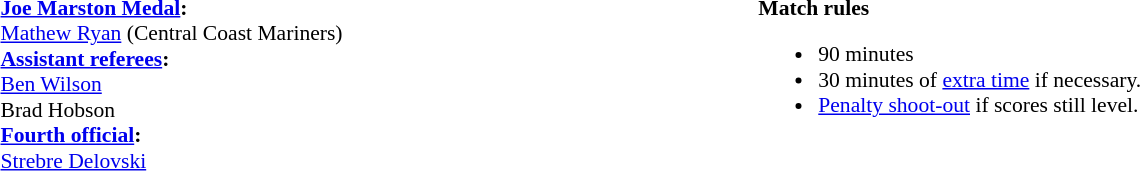<table style="width:100%;font-size:90%">
<tr>
<td style="width:40%;vertical-align:top"><br><strong><a href='#'>Joe Marston Medal</a>:</strong>
<br><a href='#'>Mathew Ryan</a> (Central Coast Mariners)<br><strong><a href='#'>Assistant referees</a>:</strong>
<br><a href='#'>Ben Wilson</a>
<br>Brad Hobson
<br><strong><a href='#'>Fourth official</a>:</strong>
<br><a href='#'>Strebre Delovski</a></td>
<td style="width:60%;vertical-align:top"><br><strong>Match rules</strong><ul><li>90 minutes</li><li>30 minutes of <a href='#'>extra time</a> if necessary.</li><li><a href='#'>Penalty shoot-out</a> if scores still level.</li></ul></td>
</tr>
</table>
